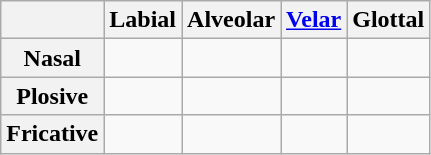<table class="wikitable" style="text-align: center;">
<tr>
<th></th>
<th>Labial</th>
<th>Alveolar</th>
<th><a href='#'>Velar</a></th>
<th>Glottal</th>
</tr>
<tr>
<th>Nasal</th>
<td></td>
<td></td>
<td></td>
<td></td>
</tr>
<tr>
<th>Plosive</th>
<td></td>
<td></td>
<td></td>
<td></td>
</tr>
<tr>
<th>Fricative</th>
<td></td>
<td></td>
<td></td>
<td></td>
</tr>
</table>
